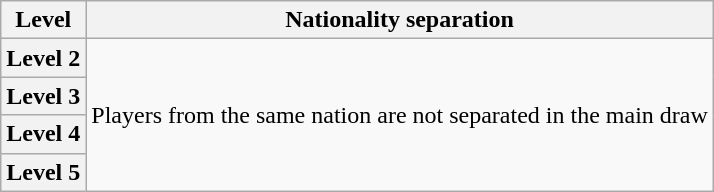<table class=wikitable style="text-align:center;">
<tr>
<th>Level</th>
<th>Nationality separation </th>
</tr>
<tr>
<th>Level 2</th>
<td rowspan="4">Players from the same nation are not separated in the main draw</td>
</tr>
<tr>
<th>Level 3</th>
</tr>
<tr>
<th>Level 4</th>
</tr>
<tr>
<th>Level 5</th>
</tr>
</table>
